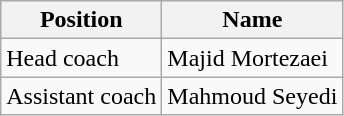<table class="wikitable">
<tr>
<th style="color:; background:;">Position</th>
<th style="color:; background:;">Name</th>
</tr>
<tr>
<td>Head coach</td>
<td> Majid Mortezaei</td>
</tr>
<tr>
<td>Assistant coach</td>
<td> Mahmoud Seyedi</td>
</tr>
</table>
